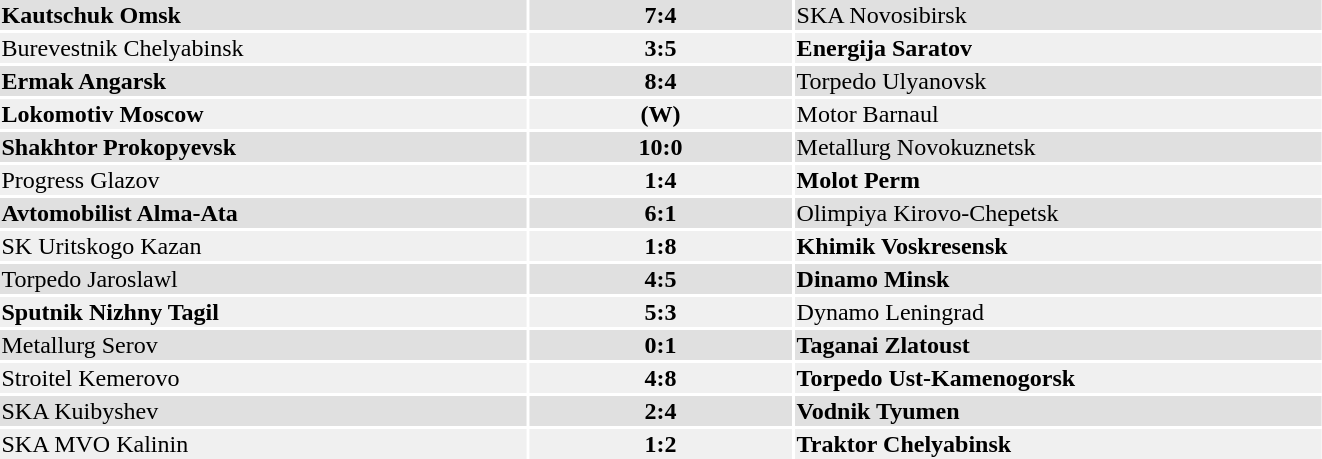<table width="70%">
<tr bgcolor="#e0e0e0">
<td style="width:40%;"><strong>Kautschuk Omsk</strong></td>
<td style="width:20%;" align="center"><strong>7:4</strong></td>
<td style="width:40%;">SKA Novosibirsk</td>
</tr>
<tr bgcolor="#f0f0f0">
<td>Burevestnik Chelyabinsk</td>
<td align="center"><strong>3:5</strong></td>
<td><strong>Energija Saratov</strong></td>
</tr>
<tr bgcolor="#e0e0e0">
<td><strong>Ermak Angarsk</strong></td>
<td align="center"><strong>8:4</strong></td>
<td>Torpedo Ulyanovsk</td>
</tr>
<tr bgcolor="#f0f0f0">
<td><strong>Lokomotiv Moscow</strong></td>
<td align="center"><strong>(W)</strong></td>
<td>Motor Barnaul</td>
</tr>
<tr bgcolor="#e0e0e0">
<td><strong>Shakhtor Prokopyevsk</strong></td>
<td align="center"><strong>10:0</strong></td>
<td>Metallurg Novokuznetsk</td>
</tr>
<tr bgcolor="#f0f0f0">
<td>Progress Glazov</td>
<td align="center"><strong>1:4</strong></td>
<td><strong>Molot Perm</strong></td>
</tr>
<tr bgcolor="#e0e0e0">
<td><strong>Avtomobilist Alma-Ata</strong></td>
<td align="center"><strong>6:1</strong></td>
<td>Olimpiya Kirovo-Chepetsk</td>
</tr>
<tr bgcolor="#f0f0f0">
<td>SK Uritskogo Kazan</td>
<td align="center"><strong>1:8</strong></td>
<td><strong>Khimik Voskresensk</strong></td>
</tr>
<tr bgcolor="#e0e0e0">
<td>Torpedo Jaroslawl</td>
<td align="center"><strong>4:5</strong></td>
<td><strong>Dinamo Minsk</strong></td>
</tr>
<tr bgcolor="#f0f0f0">
<td><strong>Sputnik Nizhny Tagil</strong></td>
<td align="center"><strong>5:3</strong></td>
<td>Dynamo Leningrad</td>
</tr>
<tr bgcolor="#e0e0e0">
<td>Metallurg Serov</td>
<td align="center"><strong>0:1</strong></td>
<td><strong>Taganai Zlatoust</strong></td>
</tr>
<tr bgcolor="#f0f0f0">
<td>Stroitel Kemerovo</td>
<td align="center"><strong>4:8</strong></td>
<td><strong>Torpedo Ust-Kamenogorsk</strong></td>
</tr>
<tr bgcolor="#e0e0e0">
<td>SKA Kuibyshev</td>
<td align="center"><strong>2:4</strong></td>
<td><strong>Vodnik Tyumen</strong></td>
</tr>
<tr bgcolor="#f0f0f0">
<td>SKA MVO Kalinin</td>
<td align="center"><strong>1:2</strong></td>
<td><strong>Traktor Chelyabinsk</strong></td>
</tr>
</table>
